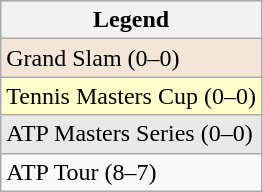<table class="wikitable sortable mw-collapsible mw-collapsed">
<tr style="background:#eeeeee;">
<th>Legend</th>
</tr>
<tr style="background:#f3e6d7;">
<td>Grand Slam (0–0)</td>
</tr>
<tr style="background:#ffffcc;">
<td>Tennis Masters Cup (0–0)</td>
</tr>
<tr style="background:#e9e9e9;">
<td>ATP Masters Series (0–0)</td>
</tr>
<tr>
<td>ATP Tour (8–7)</td>
</tr>
</table>
